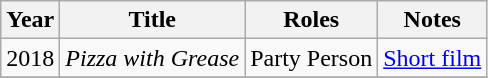<table class="wikitable sortable">
<tr>
<th>Year</th>
<th>Title</th>
<th>Roles</th>
<th>Notes</th>
</tr>
<tr>
<td>2018</td>
<td><em>Pizza with Grease</em></td>
<td>Party Person</td>
<td><a href='#'>Short film</a></td>
</tr>
<tr>
</tr>
</table>
